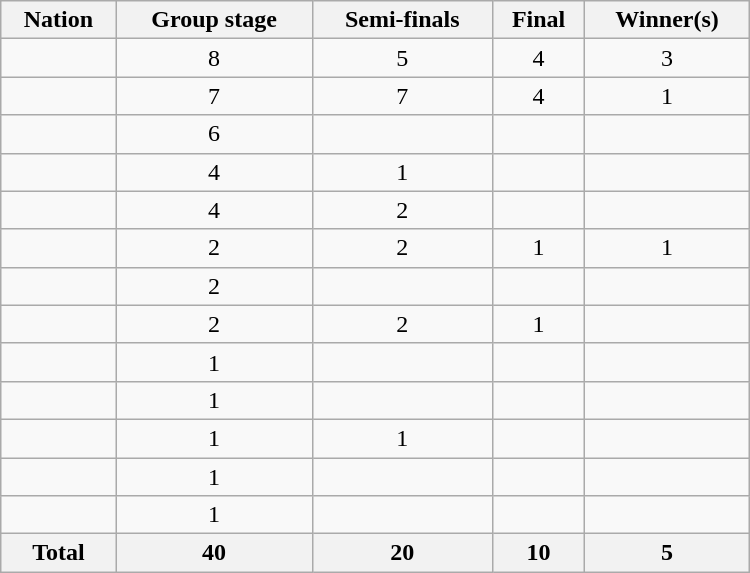<table class="wikitable sortable" style="text-align: center; width:500px ">
<tr>
<th>Nation</th>
<th>Group stage</th>
<th>Semi-finals</th>
<th>Final</th>
<th>Winner(s)</th>
</tr>
<tr>
<td align=left></td>
<td>8</td>
<td>5</td>
<td>4</td>
<td>3</td>
</tr>
<tr>
<td align=left></td>
<td>7</td>
<td>7</td>
<td>4</td>
<td>1</td>
</tr>
<tr>
<td align=left></td>
<td>6</td>
<td></td>
<td></td>
<td></td>
</tr>
<tr>
<td align=left></td>
<td>4</td>
<td>1</td>
<td></td>
<td></td>
</tr>
<tr>
<td align=left></td>
<td>4</td>
<td>2</td>
<td></td>
<td></td>
</tr>
<tr>
<td align=left></td>
<td>2</td>
<td>2</td>
<td>1</td>
<td>1</td>
</tr>
<tr>
<td align=left></td>
<td>2</td>
<td></td>
<td></td>
<td></td>
</tr>
<tr>
<td align=left></td>
<td>2</td>
<td>2</td>
<td>1</td>
<td></td>
</tr>
<tr>
<td align=left></td>
<td>1</td>
<td></td>
<td></td>
<td></td>
</tr>
<tr>
<td align=left></td>
<td>1</td>
<td></td>
<td></td>
<td></td>
</tr>
<tr>
<td align=left></td>
<td>1</td>
<td>1</td>
<td></td>
<td></td>
</tr>
<tr>
<td align=left></td>
<td>1</td>
<td></td>
<td></td>
<td></td>
</tr>
<tr>
<td align=left></td>
<td>1</td>
<td></td>
<td></td>
<td></td>
</tr>
<tr>
<th>Total</th>
<th>40</th>
<th>20</th>
<th>10</th>
<th>5</th>
</tr>
</table>
